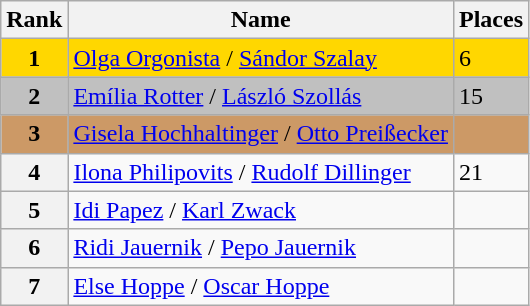<table class="wikitable">
<tr>
<th>Rank</th>
<th>Name</th>
<th>Places</th>
</tr>
<tr bgcolor="gold">
<td align="center"><strong>1</strong></td>
<td> <a href='#'>Olga Orgonista</a> / <a href='#'>Sándor Szalay</a></td>
<td>6</td>
</tr>
<tr bgcolor="silver">
<td align="center"><strong>2</strong></td>
<td> <a href='#'>Emília Rotter</a> / <a href='#'>László Szollás</a></td>
<td>15</td>
</tr>
<tr bgcolor="cc9966">
<td align="center"><strong>3</strong></td>
<td> <a href='#'>Gisela Hochhaltinger</a> / <a href='#'>Otto Preißecker</a></td>
<td></td>
</tr>
<tr>
<th>4</th>
<td> <a href='#'>Ilona Philipovits</a> / <a href='#'>Rudolf Dillinger</a></td>
<td>21</td>
</tr>
<tr>
<th>5</th>
<td> <a href='#'>Idi Papez</a> / <a href='#'>Karl Zwack</a></td>
<td></td>
</tr>
<tr>
<th>6</th>
<td> <a href='#'>Ridi Jauernik</a> / <a href='#'>Pepo Jauernik</a></td>
<td></td>
</tr>
<tr>
<th>7</th>
<td> <a href='#'>Else Hoppe</a> / <a href='#'>Oscar Hoppe</a></td>
<td></td>
</tr>
</table>
